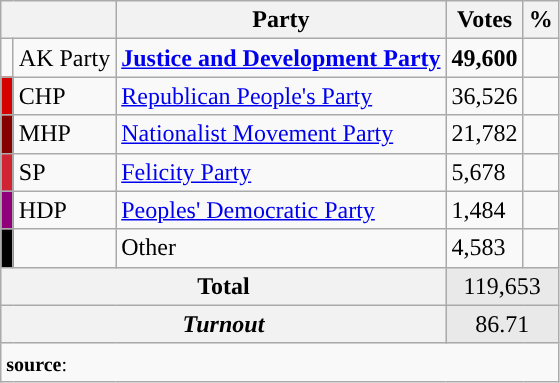<table class="wikitable">
<tr>
<th colspan="2" align="center"></th>
<th align="center">Party</th>
<th align="center">Votes</th>
<th align="center">%</th>
</tr>
<tr align="left">
<td></td>
<td>AK Party</td>
<td><strong><a href='#'>Justice and Development Party</a></strong></td>
<td><strong>49,600</strong></td>
<td><strong></strong></td>
</tr>
<tr align="left">
<td bgcolor="#d50000" width="1"></td>
<td>CHP</td>
<td><a href='#'>Republican People's Party</a></td>
<td>36,526</td>
<td></td>
</tr>
<tr align="left">
<td bgcolor="#870000" width="1"></td>
<td>MHP</td>
<td><a href='#'>Nationalist Movement Party</a></td>
<td>21,782</td>
<td></td>
</tr>
<tr align="left">
<td bgcolor="#D02433" width="1"></td>
<td>SP</td>
<td><a href='#'>Felicity Party</a></td>
<td>5,678</td>
<td></td>
</tr>
<tr align="left">
<td bgcolor="#91007B" width="1"></td>
<td>HDP</td>
<td><a href='#'>Peoples' Democratic Party</a></td>
<td>1,484</td>
<td></td>
</tr>
<tr align="left">
<td bgcolor=" " width="1"></td>
<td></td>
<td>Other</td>
<td>4,583</td>
<td></td>
</tr>
<tr align="left" style="background-color:#E9E9E9">
<th colspan="3" align="center"><strong>Total</strong></th>
<td colspan="5" align="center">119,653</td>
</tr>
<tr align="left" style="background-color:#E9E9E9">
<th colspan="3" align="center"><em>Turnout</em></th>
<td colspan="5" align="center">86.71</td>
</tr>
<tr>
<td colspan="9" align="left"><small><strong>source</strong>: </small></td>
</tr>
</table>
